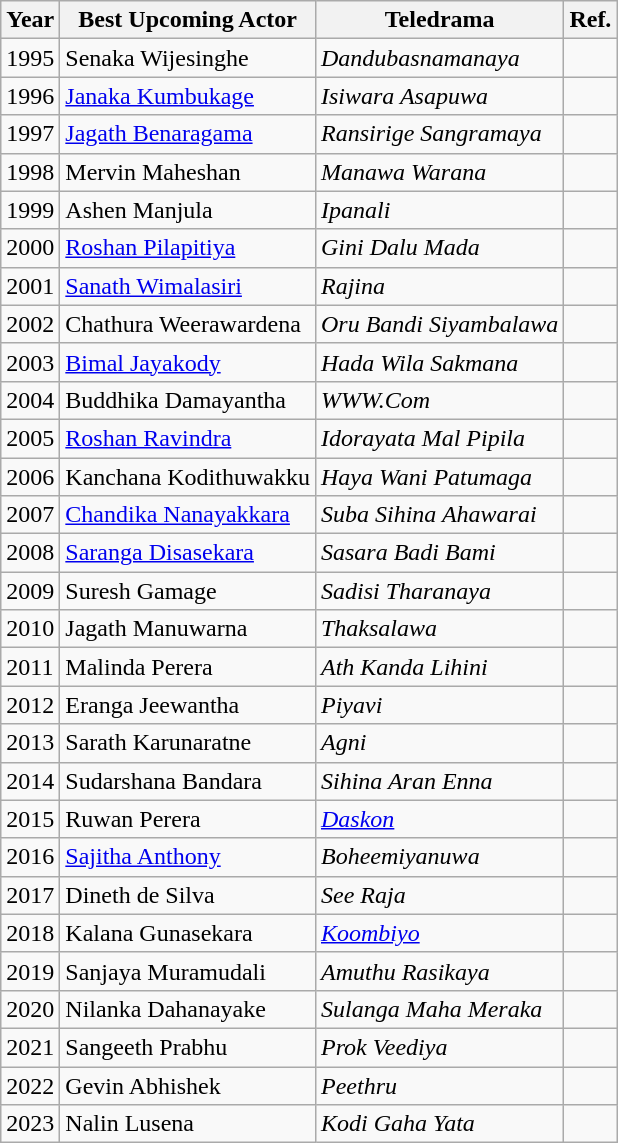<table class="wikitable">
<tr>
<th>Year</th>
<th>Best Upcoming Actor</th>
<th>Teledrama</th>
<th>Ref.</th>
</tr>
<tr>
<td>1995</td>
<td>Senaka Wijesinghe</td>
<td><em>Dandubasnamanaya</em></td>
<td></td>
</tr>
<tr>
<td>1996</td>
<td><a href='#'>Janaka Kumbukage</a></td>
<td><em>Isiwara Asapuwa</em></td>
<td></td>
</tr>
<tr>
<td>1997</td>
<td><a href='#'>Jagath Benaragama</a></td>
<td><em>Ransirige Sangramaya</em></td>
<td></td>
</tr>
<tr>
<td>1998</td>
<td>Mervin Maheshan</td>
<td><em>Manawa Warana</em></td>
<td></td>
</tr>
<tr>
<td>1999</td>
<td>Ashen Manjula</td>
<td><em>Ipanali</em></td>
<td></td>
</tr>
<tr>
<td>2000</td>
<td><a href='#'>Roshan Pilapitiya</a></td>
<td><em>Gini Dalu Mada</em></td>
<td></td>
</tr>
<tr>
<td>2001</td>
<td><a href='#'>Sanath Wimalasiri</a></td>
<td><em>Rajina</em></td>
<td></td>
</tr>
<tr>
<td>2002</td>
<td>Chathura Weerawardena</td>
<td><em>Oru Bandi Siyambalawa</em></td>
<td></td>
</tr>
<tr>
<td>2003</td>
<td><a href='#'>Bimal Jayakody</a></td>
<td><em>Hada Wila Sakmana</em></td>
<td></td>
</tr>
<tr>
<td>2004</td>
<td>Buddhika Damayantha</td>
<td><em>WWW.Com</em></td>
<td></td>
</tr>
<tr>
<td>2005</td>
<td><a href='#'>Roshan Ravindra</a></td>
<td><em>Idorayata Mal Pipila</em></td>
<td></td>
</tr>
<tr>
<td>2006</td>
<td>Kanchana Kodithuwakku</td>
<td><em>Haya Wani Patumaga</em></td>
<td></td>
</tr>
<tr>
<td>2007</td>
<td><a href='#'>Chandika Nanayakkara</a></td>
<td><em>Suba Sihina Ahawarai</em></td>
<td></td>
</tr>
<tr>
<td>2008</td>
<td><a href='#'>Saranga Disasekara</a></td>
<td><em>Sasara Badi Bami</em></td>
<td></td>
</tr>
<tr>
<td>2009</td>
<td>Suresh Gamage</td>
<td><em>Sadisi Tharanaya</em></td>
<td></td>
</tr>
<tr>
<td>2010</td>
<td>Jagath Manuwarna</td>
<td><em>Thaksalawa</em></td>
<td></td>
</tr>
<tr>
<td>2011</td>
<td>Malinda Perera</td>
<td><em>Ath Kanda Lihini</em></td>
<td></td>
</tr>
<tr>
<td>2012</td>
<td>Eranga Jeewantha</td>
<td><em>Piyavi</em></td>
<td></td>
</tr>
<tr>
<td>2013</td>
<td>Sarath Karunaratne</td>
<td><em>Agni</em></td>
<td></td>
</tr>
<tr>
<td>2014</td>
<td>Sudarshana Bandara</td>
<td><em>Sihina Aran Enna</em></td>
<td></td>
</tr>
<tr>
<td>2015</td>
<td>Ruwan Perera</td>
<td><em><a href='#'>Daskon</a></em></td>
<td></td>
</tr>
<tr>
<td>2016</td>
<td><a href='#'>Sajitha Anthony</a></td>
<td><em>Boheemiyanuwa</em></td>
<td></td>
</tr>
<tr>
<td>2017</td>
<td>Dineth de Silva</td>
<td><em>See Raja</em></td>
<td></td>
</tr>
<tr>
<td>2018</td>
<td>Kalana Gunasekara</td>
<td><em><a href='#'>Koombiyo</a></em></td>
<td></td>
</tr>
<tr>
<td>2019</td>
<td>Sanjaya Muramudali</td>
<td><em>Amuthu Rasikaya</em></td>
<td></td>
</tr>
<tr>
<td>2020</td>
<td>Nilanka Dahanayake</td>
<td><em>Sulanga Maha Meraka</em></td>
<td></td>
</tr>
<tr>
<td>2021</td>
<td>Sangeeth Prabhu</td>
<td><em>Prok Veediya</em></td>
<td></td>
</tr>
<tr>
<td>2022</td>
<td>Gevin Abhishek</td>
<td><em>Peethru</em></td>
<td></td>
</tr>
<tr>
<td>2023</td>
<td>Nalin Lusena</td>
<td><em>Kodi Gaha Yata</em></td>
<td></td>
</tr>
</table>
